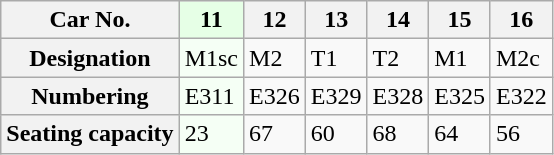<table class="wikitable">
<tr>
<th>Car No.</th>
<th style="background: #E6FFE6">11</th>
<th>12</th>
<th>13</th>
<th>14</th>
<th>15</th>
<th>16</th>
</tr>
<tr>
<th>Designation</th>
<td style="background: #F5FFF5">M1sc</td>
<td>M2</td>
<td>T1</td>
<td>T2</td>
<td>M1</td>
<td>M2c</td>
</tr>
<tr>
<th>Numbering</th>
<td style="background: #F5FFF5">E311</td>
<td>E326</td>
<td>E329</td>
<td>E328</td>
<td>E325</td>
<td>E322</td>
</tr>
<tr>
<th>Seating capacity</th>
<td style="background: #F5FFF5">23</td>
<td>67</td>
<td>60</td>
<td>68</td>
<td>64</td>
<td>56</td>
</tr>
</table>
